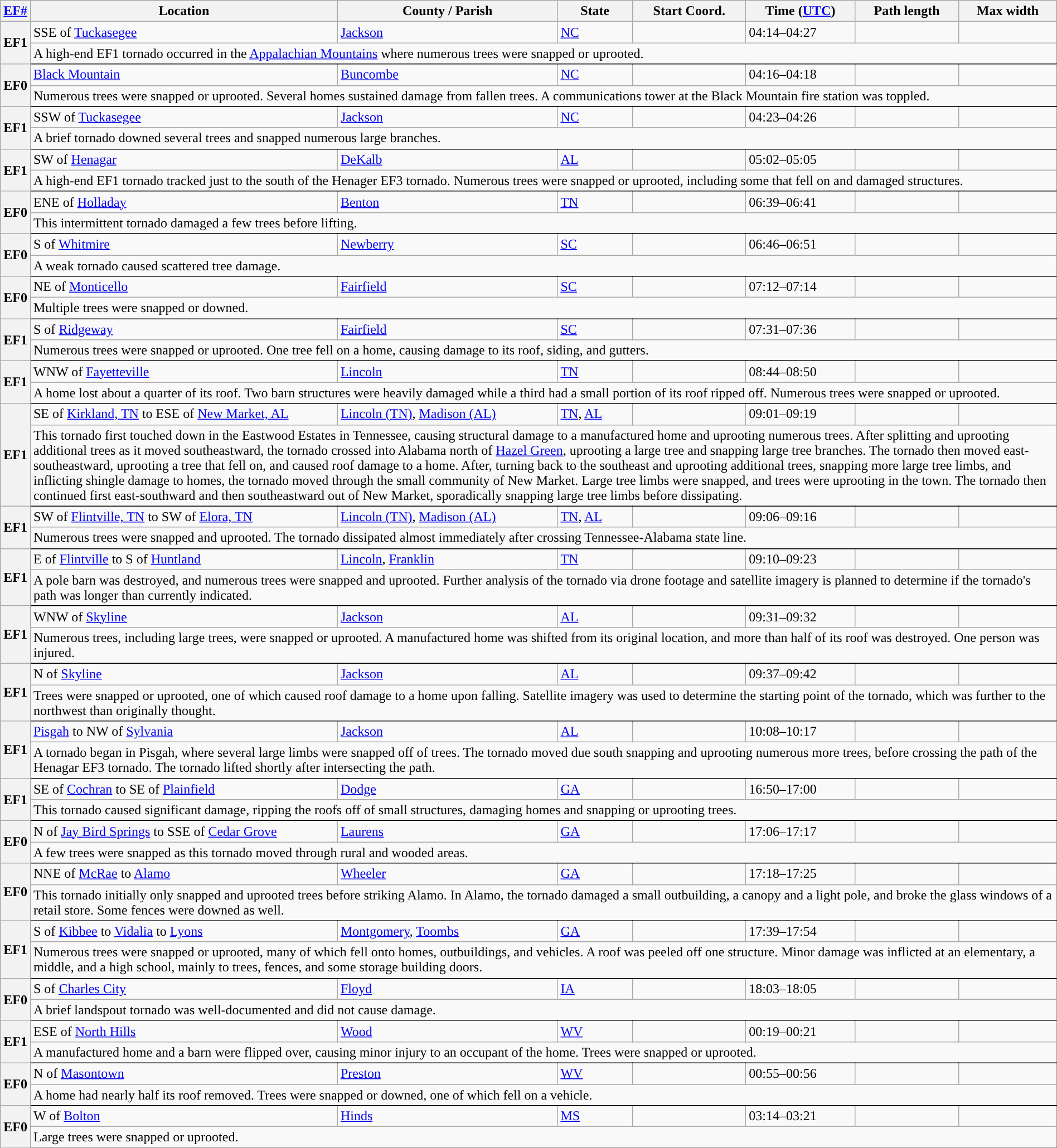<table class="wikitable sortable" style="width:100%;">
<tr>
<th scope="col" width="2%" align="center"><a href='#'>EF#</a></th>
<th scope="col" align="center" class="unsortable">Location</th>
<th scope="col" align="center" class="unsortable">County / Parish</th>
<th scope="col" align="center">State</th>
<th scope="col" align="center">Start Coord.</th>
<th scope="col" align="center">Time (<a href='#'>UTC</a>)</th>
<th scope="col" align="center">Path length</th>
<th scope="col" align="center">Max width</th>
</tr>
<tr>
<th scope="row" rowspan="2" style="background-color:#">EF1</th>
<td>SSE of <a href='#'>Tuckasegee</a></td>
<td><a href='#'>Jackson</a></td>
<td><a href='#'>NC</a></td>
<td></td>
<td>04:14–04:27</td>
<td></td>
<td></td>
</tr>
<tr class="expand-child">
<td colspan="8" style=" border-bottom: 1px solid black;">A high-end EF1 tornado occurred in the <a href='#'>Appalachian Mountains</a> where numerous trees were snapped or uprooted.</td>
</tr>
<tr>
<th scope="row" rowspan="2" style="background-color:#">EF0</th>
<td><a href='#'>Black Mountain</a></td>
<td><a href='#'>Buncombe</a></td>
<td><a href='#'>NC</a></td>
<td></td>
<td>04:16–04:18</td>
<td></td>
<td></td>
</tr>
<tr class="expand-child">
<td colspan="8" style=" border-bottom: 1px solid black;">Numerous trees were snapped or uprooted. Several homes sustained damage from fallen trees. A communications tower at the Black Mountain fire station was toppled.</td>
</tr>
<tr>
<th scope="row" rowspan="2" style="background-color:#">EF1</th>
<td>SSW of <a href='#'>Tuckasegee</a></td>
<td><a href='#'>Jackson</a></td>
<td><a href='#'>NC</a></td>
<td></td>
<td>04:23–04:26</td>
<td></td>
<td></td>
</tr>
<tr class="expand-child">
<td colspan="8" style=" border-bottom: 1px solid black;">A brief tornado downed several trees and snapped numerous large branches.</td>
</tr>
<tr>
<th scope="row" rowspan="2" style="background-color:#">EF1</th>
<td>SW of <a href='#'>Henagar</a></td>
<td><a href='#'>DeKalb</a></td>
<td><a href='#'>AL</a></td>
<td></td>
<td>05:02–05:05</td>
<td></td>
<td></td>
</tr>
<tr class="expand-child">
<td colspan="8" style=" border-bottom: 1px solid black;">A high-end EF1 tornado tracked just to the south of the Henager EF3 tornado. Numerous trees were snapped or uprooted, including some that fell on and damaged structures.</td>
</tr>
<tr>
<th scope="row" rowspan="2" style="background-color:#">EF0</th>
<td>ENE of <a href='#'>Holladay</a></td>
<td><a href='#'>Benton</a></td>
<td><a href='#'>TN</a></td>
<td></td>
<td>06:39–06:41</td>
<td></td>
<td></td>
</tr>
<tr class="expand-child">
<td colspan="8" style=" border-bottom: 1px solid black;">This intermittent tornado damaged a few trees before lifting.</td>
</tr>
<tr>
<th scope="row" rowspan="2" style="background-color:#">EF0</th>
<td>S of <a href='#'>Whitmire</a></td>
<td><a href='#'>Newberry</a></td>
<td><a href='#'>SC</a></td>
<td></td>
<td>06:46–06:51</td>
<td></td>
<td></td>
</tr>
<tr class="expand-child">
<td colspan="8" style=" border-bottom: 1px solid black;">A weak tornado caused scattered tree damage.</td>
</tr>
<tr>
<th scope="row" rowspan="2" style="background-color:#">EF0</th>
<td>NE of <a href='#'>Monticello</a></td>
<td><a href='#'>Fairfield</a></td>
<td><a href='#'>SC</a></td>
<td></td>
<td>07:12–07:14</td>
<td></td>
<td></td>
</tr>
<tr class="expand-child">
<td colspan="8" style=" border-bottom: 1px solid black;">Multiple trees were snapped or downed.</td>
</tr>
<tr>
<th scope="row" rowspan="2" style="background-color:#">EF1</th>
<td>S of <a href='#'>Ridgeway</a></td>
<td><a href='#'>Fairfield</a></td>
<td><a href='#'>SC</a></td>
<td></td>
<td>07:31–07:36</td>
<td></td>
<td></td>
</tr>
<tr class="expand-child">
<td colspan="8" style=" border-bottom: 1px solid black;">Numerous trees were snapped or uprooted. One tree fell on a home, causing damage to its roof, siding, and gutters.</td>
</tr>
<tr>
<th scope="row" rowspan="2" style="background-color:#">EF1</th>
<td>WNW of <a href='#'>Fayetteville</a></td>
<td><a href='#'>Lincoln</a></td>
<td><a href='#'>TN</a></td>
<td></td>
<td>08:44–08:50</td>
<td></td>
<td></td>
</tr>
<tr class="expand-child">
<td colspan="8" style=" border-bottom: 1px solid black;">A home lost about a quarter of its roof. Two barn structures were heavily damaged while a third had a small portion of its roof ripped off. Numerous trees were snapped or uprooted.</td>
</tr>
<tr>
<th scope="row" rowspan="2" style="background-color:#">EF1</th>
<td>SE of <a href='#'>Kirkland, TN</a> to ESE of <a href='#'>New Market, AL</a></td>
<td><a href='#'>Lincoln (TN)</a>, <a href='#'>Madison (AL)</a></td>
<td><a href='#'>TN</a>, <a href='#'>AL</a></td>
<td></td>
<td>09:01–09:19</td>
<td></td>
<td></td>
</tr>
<tr class="expand-child">
<td colspan="8" style=" border-bottom: 1px solid black;">This tornado first touched down in the Eastwood Estates in Tennessee, causing structural damage to a manufactured home and uprooting numerous trees. After splitting and uprooting additional trees as it moved southeastward, the tornado crossed into Alabama north of <a href='#'>Hazel Green</a>, uprooting a large tree and snapping large tree branches. The tornado then moved east-southeastward, uprooting a tree that fell on, and caused roof damage to a home. After, turning back to the southeast and uprooting additional trees, snapping more large tree limbs, and inflicting shingle damage to homes, the tornado moved through the small community of New Market. Large tree limbs were snapped, and trees were uprooting in the town. The tornado then continued first east-southward and then southeastward out of New Market, sporadically snapping large tree limbs before dissipating.</td>
</tr>
<tr>
<th scope="row" rowspan="2" style="background-color:#">EF1</th>
<td>SW of <a href='#'>Flintville, TN</a> to SW of <a href='#'>Elora, TN</a></td>
<td><a href='#'>Lincoln (TN)</a>, <a href='#'>Madison (AL)</a></td>
<td><a href='#'>TN</a>, <a href='#'>AL</a></td>
<td></td>
<td>09:06–09:16</td>
<td></td>
<td></td>
</tr>
<tr class="expand-child">
<td colspan="8" style=" border-bottom: 1px solid black;">Numerous trees were snapped and uprooted. The tornado dissipated almost immediately after crossing Tennessee-Alabama state line.</td>
</tr>
<tr>
<th scope="row" rowspan="2" style="background-color:#">EF1</th>
<td>E of <a href='#'>Flintville</a> to S of <a href='#'>Huntland</a></td>
<td><a href='#'>Lincoln</a>, <a href='#'>Franklin</a></td>
<td><a href='#'>TN</a></td>
<td></td>
<td>09:10–09:23</td>
<td></td>
<td></td>
</tr>
<tr class="expand-child">
<td colspan="8" style=" border-bottom: 1px solid black;">A pole barn was destroyed, and numerous trees were snapped and uprooted. Further analysis of the tornado via drone footage and satellite imagery is planned to determine if the tornado's path was longer than currently indicated.</td>
</tr>
<tr>
<th scope="row" rowspan="2" style="background-color:#">EF1</th>
<td>WNW of <a href='#'>Skyline</a></td>
<td><a href='#'>Jackson</a></td>
<td><a href='#'>AL</a></td>
<td></td>
<td>09:31–09:32</td>
<td></td>
<td></td>
</tr>
<tr class="expand-child">
<td colspan="8" style=" border-bottom: 1px solid black;">Numerous trees, including large trees, were snapped or uprooted. A manufactured home was shifted  from its original location, and more than half of its roof was destroyed. One person was injured.</td>
</tr>
<tr>
<th scope="row" rowspan="2" style="background-color:#">EF1</th>
<td>N of <a href='#'>Skyline</a></td>
<td><a href='#'>Jackson</a></td>
<td><a href='#'>AL</a></td>
<td></td>
<td>09:37–09:42</td>
<td></td>
<td></td>
</tr>
<tr class="expand-child">
<td colspan="8" style=" border-bottom: 1px solid black;">Trees were snapped or uprooted, one of which caused roof damage to a home upon falling. Satellite imagery was used to determine the starting point of the tornado, which was further to the northwest than originally thought.</td>
</tr>
<tr>
<th scope="row" rowspan="2" style="background-color:#">EF1</th>
<td><a href='#'>Pisgah</a> to NW of <a href='#'>Sylvania</a></td>
<td><a href='#'>Jackson</a></td>
<td><a href='#'>AL</a></td>
<td></td>
<td>10:08–10:17</td>
<td></td>
<td></td>
</tr>
<tr class="expand-child">
<td colspan="8" style=" border-bottom: 1px solid black;">A tornado began in Pisgah, where several large limbs were snapped off of trees. The tornado moved due south snapping and uprooting numerous more trees, before crossing the path of the Henagar EF3 tornado. The tornado lifted shortly after intersecting the path.</td>
</tr>
<tr>
<th scope="row" rowspan="2" style="background-color:#">EF1</th>
<td>SE of <a href='#'>Cochran</a> to SE of <a href='#'>Plainfield</a></td>
<td><a href='#'>Dodge</a></td>
<td><a href='#'>GA</a></td>
<td></td>
<td>16:50–17:00</td>
<td></td>
<td></td>
</tr>
<tr class="expand-child">
<td colspan="8" style=" border-bottom: 1px solid black;">This tornado caused significant damage, ripping the roofs off of small structures, damaging homes and snapping or uprooting trees.</td>
</tr>
<tr>
<th scope="row" rowspan="2" style="background-color:#">EF0</th>
<td>N of <a href='#'>Jay Bird Springs</a> to SSE of <a href='#'>Cedar Grove</a></td>
<td><a href='#'>Laurens</a></td>
<td><a href='#'>GA</a></td>
<td></td>
<td>17:06–17:17</td>
<td></td>
<td></td>
</tr>
<tr class="expand-child">
<td colspan="8" style=" border-bottom: 1px solid black;">A few trees were snapped as this tornado moved through rural and wooded areas.</td>
</tr>
<tr>
<th scope="row" rowspan="2" style="background-color:#">EF0</th>
<td>NNE of <a href='#'>McRae</a> to <a href='#'>Alamo</a></td>
<td><a href='#'>Wheeler</a></td>
<td><a href='#'>GA</a></td>
<td></td>
<td>17:18–17:25</td>
<td></td>
<td></td>
</tr>
<tr class="expand-child">
<td colspan="8" style=" border-bottom: 1px solid black;">This tornado initially only snapped and uprooted trees before striking Alamo. In Alamo, the tornado damaged a small outbuilding, a canopy and a light pole, and broke the glass windows of a retail store. Some fences were downed as well.</td>
</tr>
<tr>
<th scope="row" rowspan="2" style="background-color:#">EF1</th>
<td>S of <a href='#'>Kibbee</a> to <a href='#'>Vidalia</a> to <a href='#'>Lyons</a></td>
<td><a href='#'>Montgomery</a>, <a href='#'>Toombs</a></td>
<td><a href='#'>GA</a></td>
<td></td>
<td>17:39–17:54</td>
<td></td>
<td></td>
</tr>
<tr class="expand-child">
<td colspan="8" style=" border-bottom: 1px solid black;">Numerous trees were snapped or uprooted, many of which fell onto homes, outbuildings, and vehicles. A roof was peeled off one structure. Minor damage was inflicted at an elementary, a middle, and a high school, mainly to trees, fences, and some storage building doors.</td>
</tr>
<tr>
<th scope="row" rowspan="2" style="background-color:#">EF0</th>
<td>S of <a href='#'>Charles City</a></td>
<td><a href='#'>Floyd</a></td>
<td><a href='#'>IA</a></td>
<td></td>
<td>18:03–18:05</td>
<td></td>
<td></td>
</tr>
<tr class="expand-child">
<td colspan="8" style=" border-bottom: 1px solid black;">A brief landspout tornado was well-documented and did not cause damage.</td>
</tr>
<tr>
<th scope="row" rowspan="2" style="background-color:#">EF1</th>
<td>ESE of <a href='#'>North Hills</a></td>
<td><a href='#'>Wood</a></td>
<td><a href='#'>WV</a></td>
<td></td>
<td>00:19–00:21</td>
<td></td>
<td></td>
</tr>
<tr class="expand-child">
<td colspan="8" style=" border-bottom: 1px solid black;">A manufactured home and a barn were flipped over, causing minor injury to an occupant of the home. Trees were snapped or uprooted.</td>
</tr>
<tr>
<th scope="row" rowspan="2" style="background-color:#">EF0</th>
<td>N of <a href='#'>Masontown</a></td>
<td><a href='#'>Preston</a></td>
<td><a href='#'>WV</a></td>
<td></td>
<td>00:55–00:56</td>
<td></td>
<td></td>
</tr>
<tr class="expand-child">
<td colspan="8" style=" border-bottom: 1px solid black;">A home had nearly half its roof removed. Trees were snapped or downed, one of which fell on a vehicle.</td>
</tr>
<tr>
<th scope="row" rowspan="2" style="background-color:#">EF0</th>
<td>W of <a href='#'>Bolton</a></td>
<td><a href='#'>Hinds</a></td>
<td><a href='#'>MS</a></td>
<td></td>
<td>03:14–03:21</td>
<td></td>
<td></td>
</tr>
<tr class="expand-child">
<td colspan="8" style=" border-bottom: 1px solid black;">Large trees were snapped or uprooted.</td>
</tr>
<tr>
</tr>
</table>
